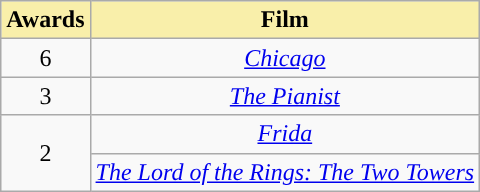<table class="wikitable plainrowheaders" style="text-align: center;">
<tr>
<th style="background-color:#F9EFAA;">Awards</th>
<th style="background-color:#F9EFAA;">Film</th>
</tr>
<tr>
<td>6</td>
<td><em><a href='#'>Chicago</a></em></td>
</tr>
<tr>
<td>3</td>
<td><em><a href='#'>The Pianist</a></em></td>
</tr>
<tr>
<td rowspan=2>2</td>
<td><em><a href='#'>Frida</a></em></td>
</tr>
<tr>
<td><em><a href='#'>The Lord of the Rings: The Two Towers</a></em></td>
</tr>
</table>
